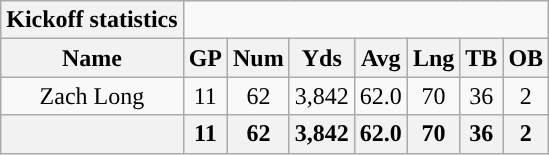<table class="wikitable sortable" style="text-align:center;">
<tr>
<th style="text-align:center; ">Kickoff statistics</th>
</tr>
<tr>
<th>Name</th>
<th>GP</th>
<th>Num</th>
<th>Yds</th>
<th>Avg</th>
<th>Lng</th>
<th>TB</th>
<th>OB</th>
</tr>
<tr>
<td>Zach Long</td>
<td>11</td>
<td>62</td>
<td>3,842</td>
<td>62.0</td>
<td>70</td>
<td>36</td>
<td>2</td>
</tr>
<tr>
<th colspan="1"></th>
<th>11</th>
<th>62</th>
<th>3,842</th>
<th>62.0</th>
<th>70</th>
<th>36</th>
<th>2</th>
</tr>
</table>
